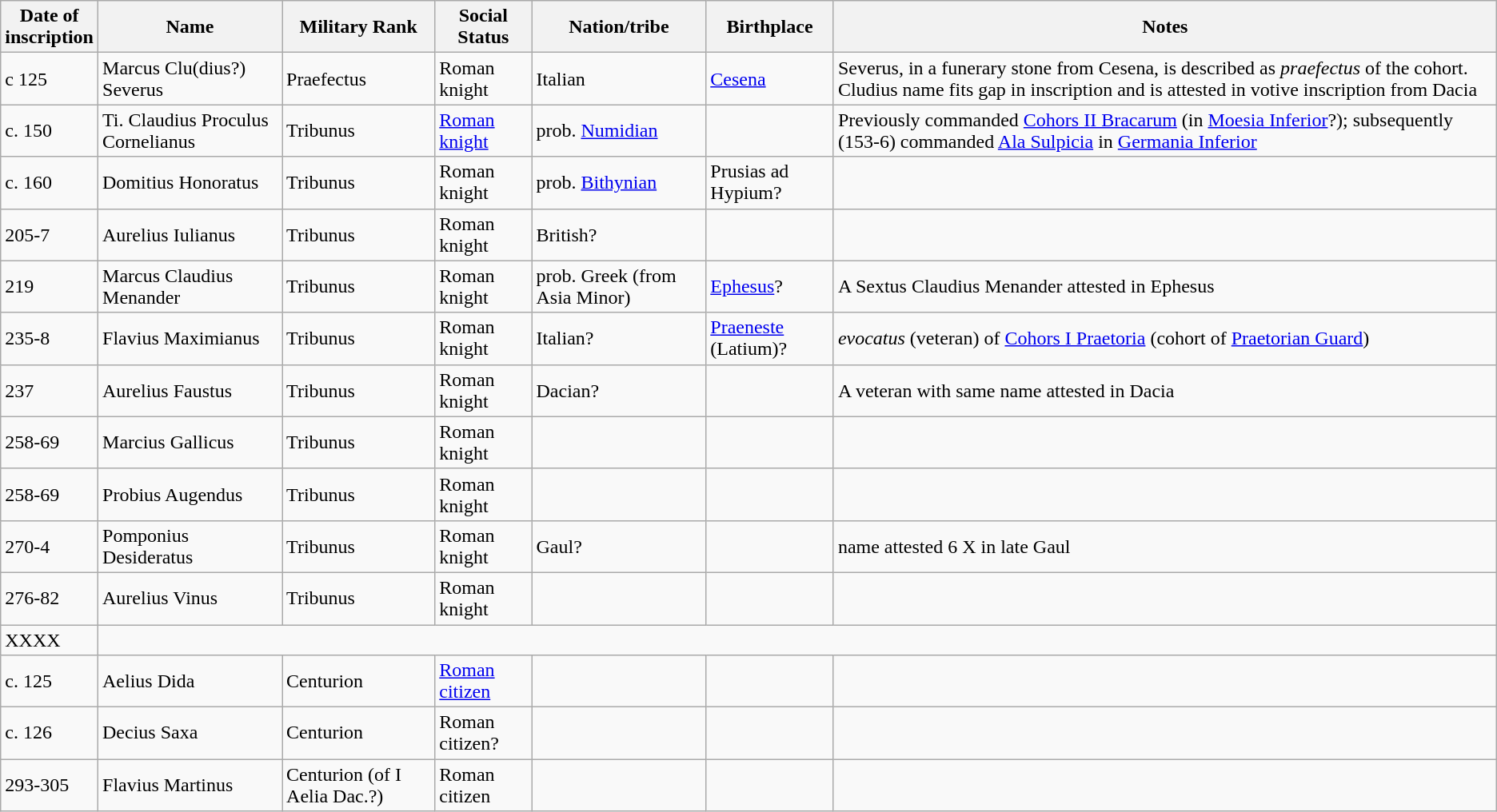<table class = wikitable>
<tr>
<th>Date of<br>inscription</th>
<th>Name</th>
<th>Military Rank</th>
<th>Social Status</th>
<th>Nation/tribe</th>
<th>Birthplace</th>
<th>Notes</th>
</tr>
<tr>
<td>c 125</td>
<td>Marcus Clu(dius?) Severus</td>
<td>Praefectus</td>
<td>Roman knight</td>
<td>Italian</td>
<td><a href='#'>Cesena</a></td>
<td>Severus, in a funerary stone from Cesena, is described as <em>praefectus</em> of the cohort. Cludius name fits gap in inscription and is attested in votive inscription from Dacia</td>
</tr>
<tr>
<td>c. 150</td>
<td>Ti. Claudius Proculus Cornelianus</td>
<td>Tribunus</td>
<td><a href='#'>Roman knight</a></td>
<td>prob. <a href='#'>Numidian</a></td>
<td></td>
<td>Previously commanded <a href='#'>Cohors II Bracarum</a> (in <a href='#'>Moesia Inferior</a>?); subsequently (153-6) commanded <a href='#'>Ala Sulpicia</a> in <a href='#'>Germania Inferior</a></td>
</tr>
<tr>
<td>c. 160</td>
<td>Domitius Honoratus</td>
<td>Tribunus</td>
<td>Roman knight</td>
<td>prob. <a href='#'>Bithynian</a></td>
<td>Prusias ad Hypium?</td>
<td></td>
</tr>
<tr>
<td>205-7</td>
<td>Aurelius Iulianus</td>
<td>Tribunus</td>
<td>Roman knight</td>
<td>British?</td>
<td></td>
<td></td>
</tr>
<tr>
<td>219</td>
<td>Marcus Claudius Menander</td>
<td>Tribunus</td>
<td>Roman knight</td>
<td>prob. Greek (from Asia Minor)</td>
<td><a href='#'>Ephesus</a>?</td>
<td>A Sextus Claudius Menander attested in Ephesus</td>
</tr>
<tr>
<td>235-8</td>
<td>Flavius Maximianus</td>
<td>Tribunus</td>
<td>Roman knight</td>
<td>Italian?</td>
<td><a href='#'>Praeneste</a> (Latium)?</td>
<td><em>evocatus</em> (veteran) of <a href='#'>Cohors I Praetoria</a> (cohort of <a href='#'>Praetorian Guard</a>)</td>
</tr>
<tr>
<td>237</td>
<td>Aurelius Faustus</td>
<td>Tribunus</td>
<td>Roman knight</td>
<td>Dacian?</td>
<td></td>
<td>A veteran with same name attested in Dacia</td>
</tr>
<tr>
<td>258-69</td>
<td>Marcius Gallicus</td>
<td>Tribunus</td>
<td>Roman knight</td>
<td></td>
<td></td>
<td></td>
</tr>
<tr>
<td>258-69</td>
<td>Probius Augendus</td>
<td>Tribunus</td>
<td>Roman knight</td>
<td></td>
<td></td>
<td></td>
</tr>
<tr>
<td>270-4</td>
<td>Pomponius Desideratus</td>
<td>Tribunus</td>
<td>Roman knight</td>
<td>Gaul?</td>
<td></td>
<td>name attested 6 X in late Gaul</td>
</tr>
<tr>
<td>276-82</td>
<td>Aurelius Vinus</td>
<td>Tribunus</td>
<td>Roman knight</td>
<td></td>
<td></td>
<td></td>
</tr>
<tr>
<td>XXXX</td>
</tr>
<tr>
<td>c. 125</td>
<td>Aelius Dida</td>
<td>Centurion</td>
<td><a href='#'>Roman citizen</a></td>
<td></td>
<td></td>
<td></td>
</tr>
<tr>
<td>c. 126</td>
<td>Decius Saxa</td>
<td>Centurion</td>
<td>Roman citizen?</td>
<td></td>
<td></td>
<td></td>
</tr>
<tr>
<td>293-305</td>
<td>Flavius Martinus</td>
<td>Centurion (of I Aelia Dac.?)</td>
<td>Roman citizen</td>
<td></td>
<td></td>
<td></td>
</tr>
</table>
